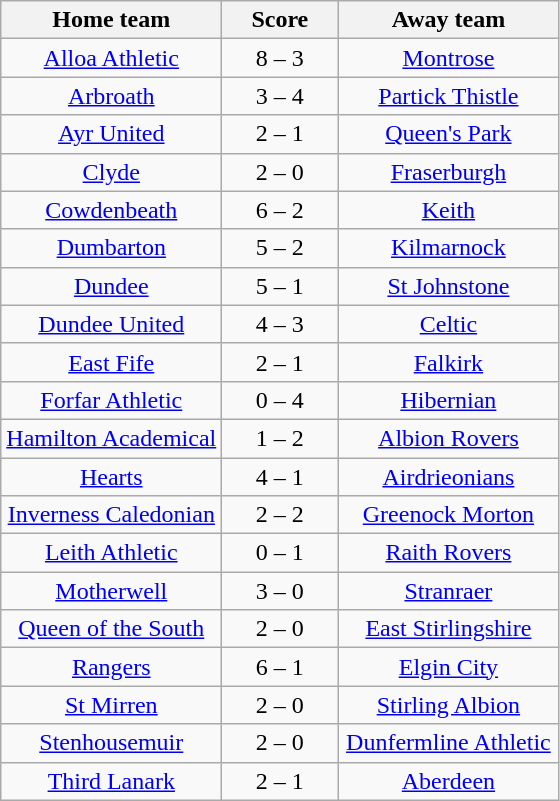<table class="wikitable" style="text-align: center">
<tr>
<th width=140>Home team</th>
<th width=70>Score</th>
<th width=140>Away team</th>
</tr>
<tr>
<td><a href='#'>Alloa Athletic</a></td>
<td>8 – 3</td>
<td><a href='#'>Montrose</a></td>
</tr>
<tr>
<td><a href='#'>Arbroath</a></td>
<td>3 – 4</td>
<td><a href='#'>Partick Thistle</a></td>
</tr>
<tr>
<td><a href='#'>Ayr United</a></td>
<td>2 – 1</td>
<td><a href='#'>Queen's Park</a></td>
</tr>
<tr>
<td><a href='#'>Clyde</a></td>
<td>2 – 0</td>
<td><a href='#'>Fraserburgh</a></td>
</tr>
<tr>
<td><a href='#'>Cowdenbeath</a></td>
<td>6 – 2</td>
<td><a href='#'>Keith</a></td>
</tr>
<tr>
<td><a href='#'>Dumbarton</a></td>
<td>5 – 2</td>
<td><a href='#'>Kilmarnock</a></td>
</tr>
<tr>
<td><a href='#'>Dundee</a></td>
<td>5 – 1</td>
<td><a href='#'>St Johnstone</a></td>
</tr>
<tr>
<td><a href='#'>Dundee United</a></td>
<td>4 – 3</td>
<td><a href='#'>Celtic</a></td>
</tr>
<tr>
<td><a href='#'>East Fife</a></td>
<td>2 – 1</td>
<td><a href='#'>Falkirk</a></td>
</tr>
<tr>
<td><a href='#'>Forfar Athletic</a></td>
<td>0 – 4</td>
<td><a href='#'>Hibernian</a></td>
</tr>
<tr>
<td><a href='#'>Hamilton Academical</a></td>
<td>1 – 2</td>
<td><a href='#'>Albion Rovers</a></td>
</tr>
<tr>
<td><a href='#'>Hearts</a></td>
<td>4 – 1</td>
<td><a href='#'>Airdrieonians</a></td>
</tr>
<tr>
<td><a href='#'>Inverness Caledonian</a></td>
<td>2 – 2</td>
<td><a href='#'>Greenock Morton</a></td>
</tr>
<tr>
<td><a href='#'>Leith Athletic</a></td>
<td>0 – 1</td>
<td><a href='#'>Raith Rovers</a></td>
</tr>
<tr>
<td><a href='#'>Motherwell</a></td>
<td>3 – 0</td>
<td><a href='#'>Stranraer</a></td>
</tr>
<tr>
<td><a href='#'>Queen of the South</a></td>
<td>2 – 0</td>
<td><a href='#'>East Stirlingshire</a></td>
</tr>
<tr>
<td><a href='#'>Rangers</a></td>
<td>6 – 1</td>
<td><a href='#'>Elgin City</a></td>
</tr>
<tr>
<td><a href='#'>St Mirren</a></td>
<td>2 – 0</td>
<td><a href='#'>Stirling Albion</a></td>
</tr>
<tr>
<td><a href='#'>Stenhousemuir</a></td>
<td>2 – 0</td>
<td><a href='#'>Dunfermline Athletic</a></td>
</tr>
<tr>
<td><a href='#'>Third Lanark</a></td>
<td>2 – 1</td>
<td><a href='#'>Aberdeen</a></td>
</tr>
</table>
